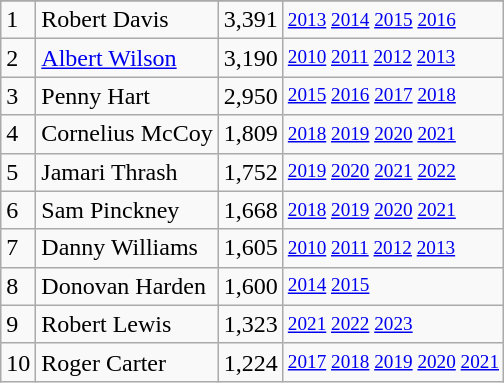<table class="wikitable">
<tr>
</tr>
<tr>
<td>1</td>
<td>Robert Davis</td>
<td>3,391</td>
<td style="font-size:80%;"><a href='#'>2013</a> <a href='#'>2014</a> <a href='#'>2015</a> <a href='#'>2016</a></td>
</tr>
<tr>
<td>2</td>
<td><a href='#'>Albert Wilson</a></td>
<td>3,190</td>
<td style="font-size:80%;"><a href='#'>2010</a> <a href='#'>2011</a> <a href='#'>2012</a> <a href='#'>2013</a></td>
</tr>
<tr>
<td>3</td>
<td>Penny Hart</td>
<td>2,950</td>
<td style="font-size:80%;"><a href='#'>2015</a> <a href='#'>2016</a> <a href='#'>2017</a> <a href='#'>2018</a></td>
</tr>
<tr>
<td>4</td>
<td>Cornelius McCoy</td>
<td>1,809</td>
<td style="font-size:80%;"><a href='#'>2018</a> <a href='#'>2019</a> <a href='#'>2020</a> <a href='#'>2021</a></td>
</tr>
<tr>
<td>5</td>
<td>Jamari Thrash</td>
<td>1,752</td>
<td style="font-size:80%;"><a href='#'>2019</a> <a href='#'>2020</a> <a href='#'>2021</a> <a href='#'>2022</a></td>
</tr>
<tr>
<td>6</td>
<td>Sam Pinckney</td>
<td>1,668</td>
<td style="font-size:80%;"><a href='#'>2018</a> <a href='#'>2019</a> <a href='#'>2020</a> <a href='#'>2021</a></td>
</tr>
<tr>
<td>7</td>
<td>Danny Williams</td>
<td>1,605</td>
<td style="font-size:80%;"><a href='#'>2010</a> <a href='#'>2011</a> <a href='#'>2012</a> <a href='#'>2013</a></td>
</tr>
<tr>
<td>8</td>
<td>Donovan Harden</td>
<td>1,600</td>
<td style="font-size:80%;"><a href='#'>2014</a> <a href='#'>2015</a></td>
</tr>
<tr>
<td>9</td>
<td>Robert Lewis</td>
<td>1,323</td>
<td style="font-size:80%;"><a href='#'>2021</a> <a href='#'>2022</a> <a href='#'>2023</a></td>
</tr>
<tr>
<td>10</td>
<td>Roger Carter</td>
<td>1,224</td>
<td style="font-size:80%;"><a href='#'>2017</a> <a href='#'>2018</a> <a href='#'>2019</a> <a href='#'>2020</a> <a href='#'>2021</a></td>
</tr>
</table>
